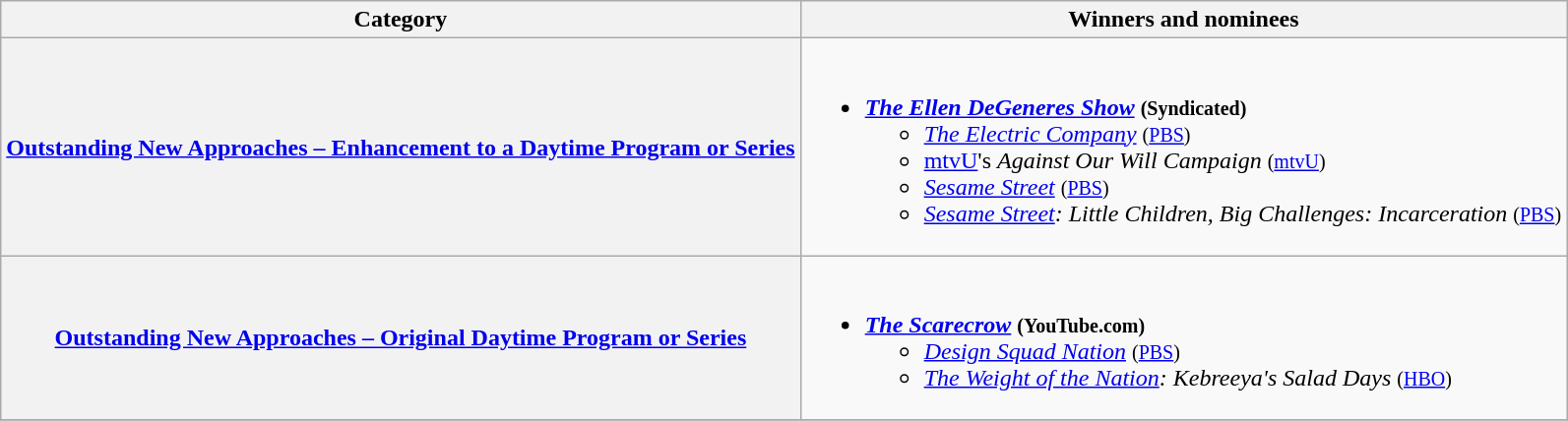<table class="wikitable sortable">
<tr>
<th scope="col">Category</th>
<th scope="col">Winners and nominees</th>
</tr>
<tr>
<th scope="row"><a href='#'>Outstanding New Approaches – Enhancement to a Daytime Program or Series</a></th>
<td><br><ul><li><strong><em><a href='#'>The Ellen DeGeneres Show</a></em></strong> <small><strong>(Syndicated)</strong></small><ul><li><em><a href='#'>The Electric Company</a></em> <small>(<a href='#'>PBS</a>)</small></li><li><a href='#'>mtvU</a>'s <em>Against Our Will Campaign</em> <small>(<a href='#'>mtvU</a>)</small></li><li><em><a href='#'>Sesame Street</a></em> <small>(<a href='#'>PBS</a>)</small></li><li><em><a href='#'>Sesame Street</a>: Little Children, Big Challenges: Incarceration</em> <small>(<a href='#'>PBS</a>)</small></li></ul></li></ul></td>
</tr>
<tr>
<th scope="row"><a href='#'>Outstanding New Approaches – Original Daytime Program or Series</a></th>
<td><br><ul><li><strong><em><a href='#'>The Scarecrow</a></em></strong> <small><strong>(YouTube.com)</strong></small><ul><li><em><a href='#'>Design Squad Nation</a></em> <small>(<a href='#'>PBS</a>)</small></li><li><em><a href='#'>The Weight of the Nation</a>: Kebreeya's Salad Days</em> <small>(<a href='#'>HBO</a>)</small></li></ul></li></ul></td>
</tr>
<tr>
</tr>
</table>
